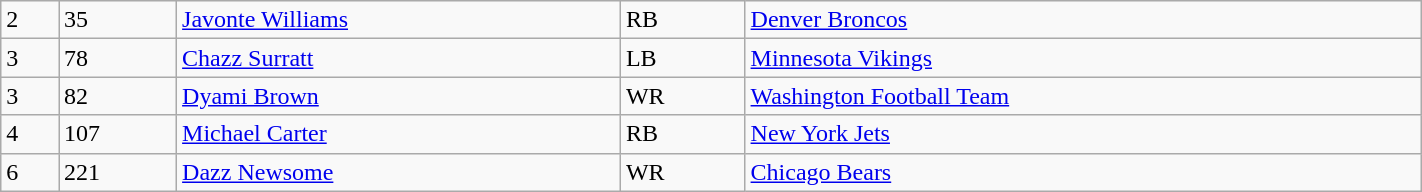<table class="wikitable" style="width:75%;">
<tr>
<td>2</td>
<td>35</td>
<td><a href='#'>Javonte Williams</a></td>
<td>RB</td>
<td><a href='#'>Denver Broncos</a></td>
</tr>
<tr>
<td>3</td>
<td>78</td>
<td><a href='#'>Chazz Surratt</a></td>
<td>LB</td>
<td><a href='#'>Minnesota Vikings</a></td>
</tr>
<tr>
<td>3</td>
<td>82</td>
<td><a href='#'>Dyami Brown</a></td>
<td>WR</td>
<td><a href='#'>Washington Football Team</a></td>
</tr>
<tr>
<td>4</td>
<td>107</td>
<td><a href='#'>Michael Carter</a></td>
<td>RB</td>
<td><a href='#'>New York Jets</a></td>
</tr>
<tr>
<td>6</td>
<td>221</td>
<td><a href='#'>Dazz Newsome</a></td>
<td>WR</td>
<td><a href='#'>Chicago Bears</a></td>
</tr>
</table>
